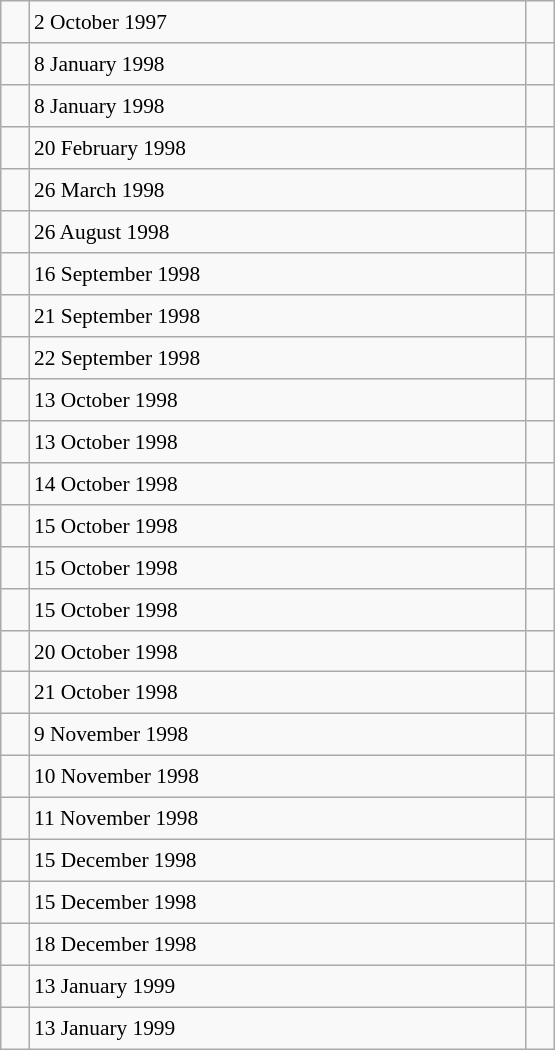<table class="wikitable" style="font-size: 89%; float: left; width: 26em; margin-right: 1em; height: 700px">
<tr>
<td></td>
<td>2 October 1997</td>
<td></td>
</tr>
<tr>
<td></td>
<td>8 January 1998</td>
<td></td>
</tr>
<tr>
<td></td>
<td>8 January 1998</td>
<td></td>
</tr>
<tr>
<td></td>
<td>20 February 1998</td>
<td></td>
</tr>
<tr>
<td></td>
<td>26 March 1998</td>
<td></td>
</tr>
<tr>
<td></td>
<td>26 August 1998</td>
<td></td>
</tr>
<tr>
<td></td>
<td>16 September 1998</td>
<td></td>
</tr>
<tr>
<td></td>
<td>21 September 1998</td>
<td></td>
</tr>
<tr>
<td></td>
<td>22 September 1998</td>
<td></td>
</tr>
<tr>
<td></td>
<td>13 October 1998</td>
<td></td>
</tr>
<tr>
<td></td>
<td>13 October 1998</td>
<td></td>
</tr>
<tr>
<td></td>
<td>14 October 1998</td>
<td></td>
</tr>
<tr>
<td></td>
<td>15 October 1998</td>
<td></td>
</tr>
<tr>
<td></td>
<td>15 October 1998</td>
<td></td>
</tr>
<tr>
<td></td>
<td>15 October 1998</td>
<td></td>
</tr>
<tr>
<td></td>
<td>20 October 1998</td>
<td></td>
</tr>
<tr>
<td></td>
<td>21 October 1998</td>
<td></td>
</tr>
<tr>
<td></td>
<td>9 November 1998</td>
<td></td>
</tr>
<tr>
<td></td>
<td>10 November 1998</td>
<td></td>
</tr>
<tr>
<td></td>
<td>11 November 1998</td>
<td></td>
</tr>
<tr>
<td></td>
<td>15 December 1998</td>
<td></td>
</tr>
<tr>
<td></td>
<td>15 December 1998</td>
<td></td>
</tr>
<tr>
<td></td>
<td>18 December 1998</td>
<td></td>
</tr>
<tr>
<td></td>
<td>13 January 1999</td>
<td></td>
</tr>
<tr>
<td></td>
<td>13 January 1999</td>
<td></td>
</tr>
</table>
